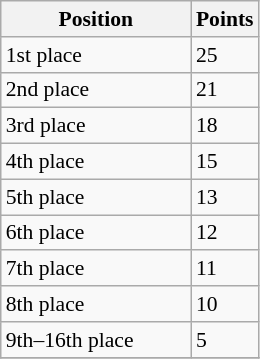<table class="wikitable" style="font-size: 90%">
<tr>
<th width=120>Position</th>
<th width=20>Points</th>
</tr>
<tr>
<td>1st place</td>
<td>25</td>
</tr>
<tr>
<td>2nd place</td>
<td>21</td>
</tr>
<tr>
<td>3rd place</td>
<td>18</td>
</tr>
<tr>
<td>4th place</td>
<td>15</td>
</tr>
<tr>
<td>5th place</td>
<td>13</td>
</tr>
<tr>
<td>6th place</td>
<td>12</td>
</tr>
<tr>
<td>7th place</td>
<td>11</td>
</tr>
<tr>
<td>8th place</td>
<td>10</td>
</tr>
<tr>
<td>9th–16th place</td>
<td>5</td>
</tr>
<tr>
</tr>
</table>
